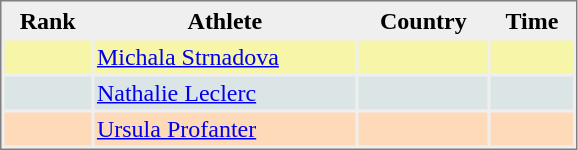<table style="border-style:solid;border-width:1px;border-color:#808080;background-color:#EFEFEF" cellspacing="2" cellpadding="2" width="385px">
<tr bgcolor="#EFEFEF">
<th>Rank</th>
<th>Athlete</th>
<th>Country</th>
<th>Time</th>
</tr>
<tr bgcolor="#F7F6A8">
<td align=center></td>
<td><a href='#'>Michala Strnadova</a></td>
<td></td>
<td align="right"></td>
</tr>
<tr bgcolor="#DCE5E5">
<td align=center></td>
<td><a href='#'>Nathalie Leclerc</a></td>
<td></td>
<td align="right"></td>
</tr>
<tr bgcolor="#FFDAB9">
<td align=center></td>
<td><a href='#'>Ursula Profanter</a></td>
<td></td>
<td align="right"></td>
</tr>
</table>
